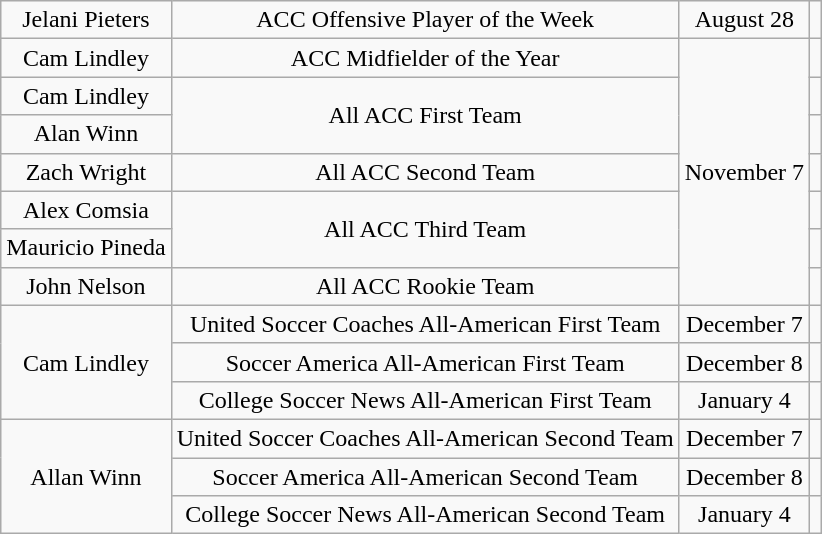<table class="wikitable sortable" style="text-align: center">
<tr>
<td>Jelani Pieters</td>
<td>ACC Offensive Player of the Week</td>
<td>August 28</td>
<td></td>
</tr>
<tr>
<td>Cam Lindley</td>
<td>ACC Midfielder of the Year</td>
<td rowspan="7">November 7</td>
<td></td>
</tr>
<tr>
<td>Cam Lindley</td>
<td rowspan="2">All ACC First Team</td>
<td></td>
</tr>
<tr>
<td>Alan Winn</td>
<td></td>
</tr>
<tr>
<td>Zach Wright</td>
<td>All ACC Second Team</td>
<td></td>
</tr>
<tr>
<td>Alex Comsia</td>
<td rowspan="2">All ACC Third Team</td>
<td></td>
</tr>
<tr>
<td>Mauricio Pineda</td>
<td></td>
</tr>
<tr>
<td>John Nelson</td>
<td>All ACC Rookie Team</td>
<td></td>
</tr>
<tr>
<td rowspan="3">Cam Lindley</td>
<td>United Soccer Coaches All-American First Team</td>
<td>December 7</td>
<td></td>
</tr>
<tr>
<td>Soccer America All-American First Team</td>
<td>December 8</td>
<td></td>
</tr>
<tr>
<td>College Soccer News All-American First Team</td>
<td>January 4</td>
<td></td>
</tr>
<tr>
<td rowspan="3">Allan Winn</td>
<td>United Soccer Coaches All-American Second Team</td>
<td>December 7</td>
<td></td>
</tr>
<tr>
<td>Soccer America All-American Second Team</td>
<td>December 8</td>
<td></td>
</tr>
<tr>
<td>College Soccer News All-American Second Team</td>
<td>January 4</td>
<td></td>
</tr>
</table>
